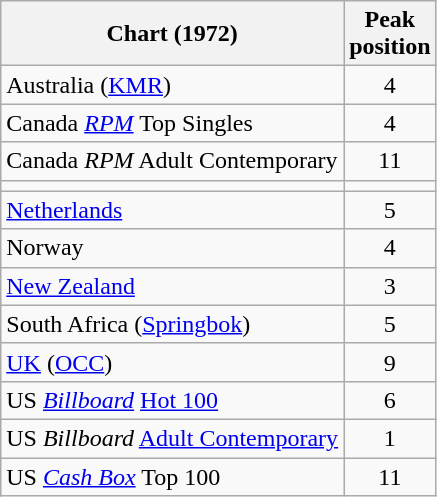<table class="wikitable sortable">
<tr>
<th>Chart (1972)</th>
<th>Peak<br>position</th>
</tr>
<tr>
<td>Australia (<a href='#'>KMR</a>)</td>
<td style="text-align:center;">4</td>
</tr>
<tr>
<td>Canada <em><a href='#'>RPM</a></em> Top Singles</td>
<td style="text-align:center;">4</td>
</tr>
<tr>
<td>Canada <em>RPM</em> Adult Contemporary</td>
<td style="text-align:center;">11</td>
</tr>
<tr>
<td></td>
</tr>
<tr>
<td><a href='#'>Netherlands</a></td>
<td style="text-align:center;">5</td>
</tr>
<tr>
<td>Norway</td>
<td style="text-align:center;">4</td>
</tr>
<tr>
<td><a href='#'>New Zealand</a></td>
<td style="text-align:center;">3</td>
</tr>
<tr>
<td>South Africa (<a href='#'>Springbok</a>)</td>
<td align="center">5</td>
</tr>
<tr>
<td><a href='#'>UK</a> (<a href='#'>OCC</a>)</td>
<td style="text-align:center;">9</td>
</tr>
<tr>
<td>US <em><a href='#'>Billboard</a></em> <a href='#'>Hot 100</a></td>
<td style="text-align:center;">6</td>
</tr>
<tr>
<td>US <em>Billboard</em> <a href='#'>Adult Contemporary</a></td>
<td style="text-align:center;">1</td>
</tr>
<tr>
<td>US <a href='#'><em>Cash Box</em></a> Top 100</td>
<td align="center">11</td>
</tr>
</table>
